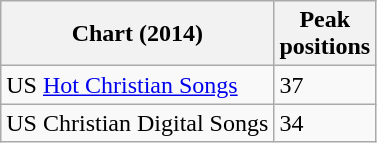<table class="wikitable sortable plainrowheaders">
<tr>
<th scope="col">Chart (2014)</th>
<th scope="col">Peak<br>positions</th>
</tr>
<tr>
<td>US <a href='#'>Hot Christian Songs</a></td>
<td>37</td>
</tr>
<tr>
<td>US Christian Digital Songs</td>
<td>34</td>
</tr>
</table>
